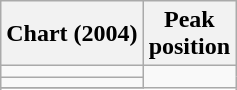<table class="wikitable sortable plainrowheaders">
<tr>
<th>Chart (2004)</th>
<th>Peak<br>position</th>
</tr>
<tr>
<td></td>
</tr>
<tr>
<td></td>
</tr>
<tr>
</tr>
<tr>
</tr>
</table>
